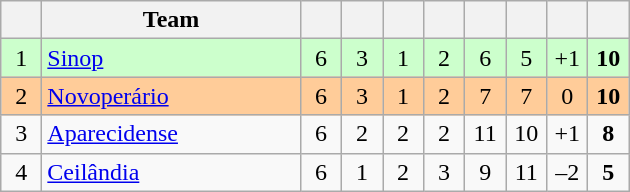<table class="wikitable" style="text-align: center;">
<tr>
<th width=20></th>
<th width=165>Team</th>
<th width=20></th>
<th width=20></th>
<th width=20></th>
<th width=20></th>
<th width=20></th>
<th width=20></th>
<th width=20></th>
<th width=20></th>
</tr>
<tr bgcolor=#ccffcc>
<td>1</td>
<td align=left> <a href='#'>Sinop</a></td>
<td>6</td>
<td>3</td>
<td>1</td>
<td>2</td>
<td>6</td>
<td>5</td>
<td>+1</td>
<td><strong>10</strong></td>
</tr>
<tr bgcolor=#ffcc99>
<td>2</td>
<td align=left> <a href='#'>Novoperário</a></td>
<td>6</td>
<td>3</td>
<td>1</td>
<td>2</td>
<td>7</td>
<td>7</td>
<td>0</td>
<td><strong>10</strong></td>
</tr>
<tr>
<td>3</td>
<td align=left> <a href='#'>Aparecidense</a></td>
<td>6</td>
<td>2</td>
<td>2</td>
<td>2</td>
<td>11</td>
<td>10</td>
<td>+1</td>
<td><strong>8</strong></td>
</tr>
<tr>
<td>4</td>
<td align=left> <a href='#'>Ceilândia</a></td>
<td>6</td>
<td>1</td>
<td>2</td>
<td>3</td>
<td>9</td>
<td>11</td>
<td>–2</td>
<td><strong>5</strong></td>
</tr>
</table>
